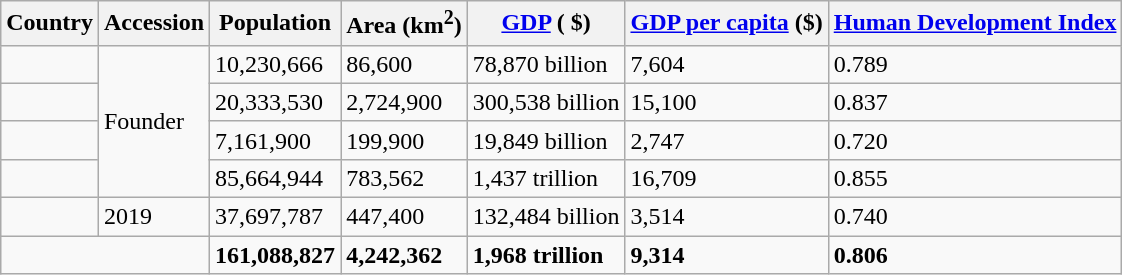<table class="wikitable">
<tr>
<th>Country</th>
<th>Accession</th>
<th>Population</th>
<th>Area (km<sup>2</sup>)</th>
<th><a href='#'>GDP</a> ( $)</th>
<th><a href='#'>GDP per capita</a> ($)</th>
<th><a href='#'>Human Development Index</a></th>
</tr>
<tr>
<td></td>
<td rowspan="4">Founder</td>
<td>10,230,666</td>
<td>86,600</td>
<td>78,870 billion</td>
<td>7,604</td>
<td>0.789</td>
</tr>
<tr>
<td></td>
<td>20,333,530</td>
<td>2,724,900</td>
<td>300,538 billion</td>
<td>15,100</td>
<td>0.837</td>
</tr>
<tr>
<td></td>
<td>7,161,900</td>
<td>199,900</td>
<td>19,849 billion</td>
<td>2,747</td>
<td>0.720</td>
</tr>
<tr>
<td></td>
<td>85,664,944</td>
<td>783,562</td>
<td>1,437 trillion</td>
<td>16,709</td>
<td>0.855</td>
</tr>
<tr>
<td></td>
<td>2019</td>
<td>37,697,787</td>
<td>447,400</td>
<td>132,484 billion</td>
<td>3,514</td>
<td>0.740</td>
</tr>
<tr>
<td colspan="2"></td>
<td><strong>161,088,827</strong></td>
<td><strong>4,242,362</strong></td>
<td><strong>1,968 trillion</strong></td>
<td><strong>9,314</strong></td>
<td><strong>0.806</strong></td>
</tr>
</table>
